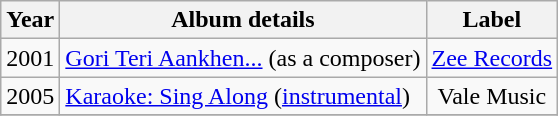<table class="wikitable" style="text-align:center;">
<tr>
<th>Year</th>
<th>Album details</th>
<th>Label</th>
</tr>
<tr>
<td>2001</td>
<td style="text-align:left;"><a href='#'>Gori Teri Aankhen...</a> (as a composer)</td>
<td><a href='#'>Zee Records</a></td>
</tr>
<tr>
<td>2005</td>
<td style="text-align:left;"><a href='#'>Karaoke: Sing Along</a> (<a href='#'>instrumental</a>)</td>
<td>Vale Music</td>
</tr>
<tr>
</tr>
</table>
